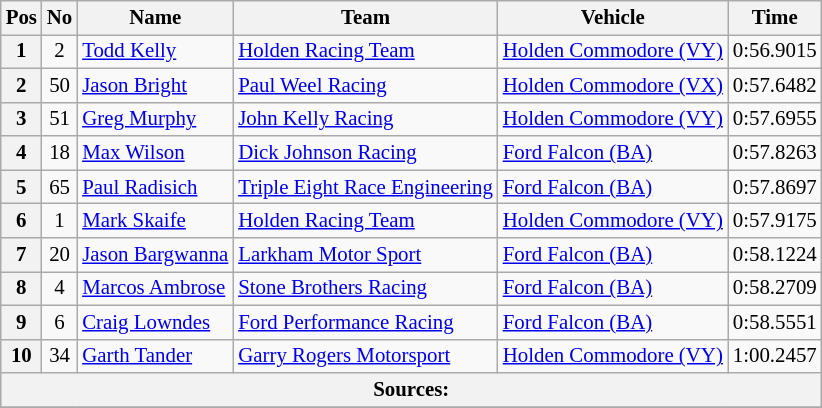<table class="wikitable" style="font-size: 87%;">
<tr>
<th>Pos</th>
<th>No</th>
<th>Name</th>
<th>Team</th>
<th>Vehicle</th>
<th>Time</th>
</tr>
<tr>
<th>1</th>
<td align="center">2</td>
<td> <a href='#'>Todd Kelly</a></td>
<td><a href='#'>Holden Racing Team</a></td>
<td><a href='#'>Holden Commodore (VY)</a></td>
<td>0:56.9015</td>
</tr>
<tr>
<th>2</th>
<td align="center">50</td>
<td> <a href='#'>Jason Bright</a></td>
<td><a href='#'>Paul Weel Racing</a></td>
<td><a href='#'>Holden Commodore (VX)</a></td>
<td>0:57.6482</td>
</tr>
<tr>
<th>3</th>
<td align="center">51</td>
<td> <a href='#'>Greg Murphy</a></td>
<td><a href='#'>John Kelly Racing</a></td>
<td><a href='#'>Holden Commodore (VY)</a></td>
<td>0:57.6955</td>
</tr>
<tr>
<th>4</th>
<td align="center">18</td>
<td> <a href='#'>Max Wilson</a></td>
<td><a href='#'>Dick Johnson Racing</a></td>
<td><a href='#'>Ford Falcon (BA)</a></td>
<td>0:57.8263</td>
</tr>
<tr>
<th>5</th>
<td align="center">65</td>
<td> <a href='#'>Paul Radisich</a></td>
<td><a href='#'>Triple Eight Race Engineering</a></td>
<td><a href='#'>Ford Falcon (BA)</a></td>
<td>0:57.8697</td>
</tr>
<tr>
<th>6</th>
<td align="center">1</td>
<td> <a href='#'>Mark Skaife</a></td>
<td><a href='#'>Holden Racing Team</a></td>
<td><a href='#'>Holden Commodore (VY)</a></td>
<td>0:57.9175</td>
</tr>
<tr>
<th>7</th>
<td align="center">20</td>
<td> <a href='#'>Jason Bargwanna</a></td>
<td><a href='#'>Larkham Motor Sport</a></td>
<td><a href='#'>Ford Falcon (BA)</a></td>
<td>0:58.1224</td>
</tr>
<tr>
<th>8</th>
<td align="center">4</td>
<td> <a href='#'>Marcos Ambrose</a></td>
<td><a href='#'>Stone Brothers Racing</a></td>
<td><a href='#'>Ford Falcon (BA)</a></td>
<td>0:58.2709</td>
</tr>
<tr>
<th>9</th>
<td align="center">6</td>
<td> <a href='#'>Craig Lowndes</a></td>
<td><a href='#'>Ford Performance Racing</a></td>
<td><a href='#'>Ford Falcon (BA)</a></td>
<td>0:58.5551</td>
</tr>
<tr>
<th>10</th>
<td align="center">34</td>
<td> <a href='#'>Garth Tander</a></td>
<td><a href='#'>Garry Rogers Motorsport</a></td>
<td><a href='#'>Holden Commodore (VY)</a></td>
<td>1:00.2457</td>
</tr>
<tr>
<th colspan="6">Sources: </th>
</tr>
<tr>
</tr>
</table>
